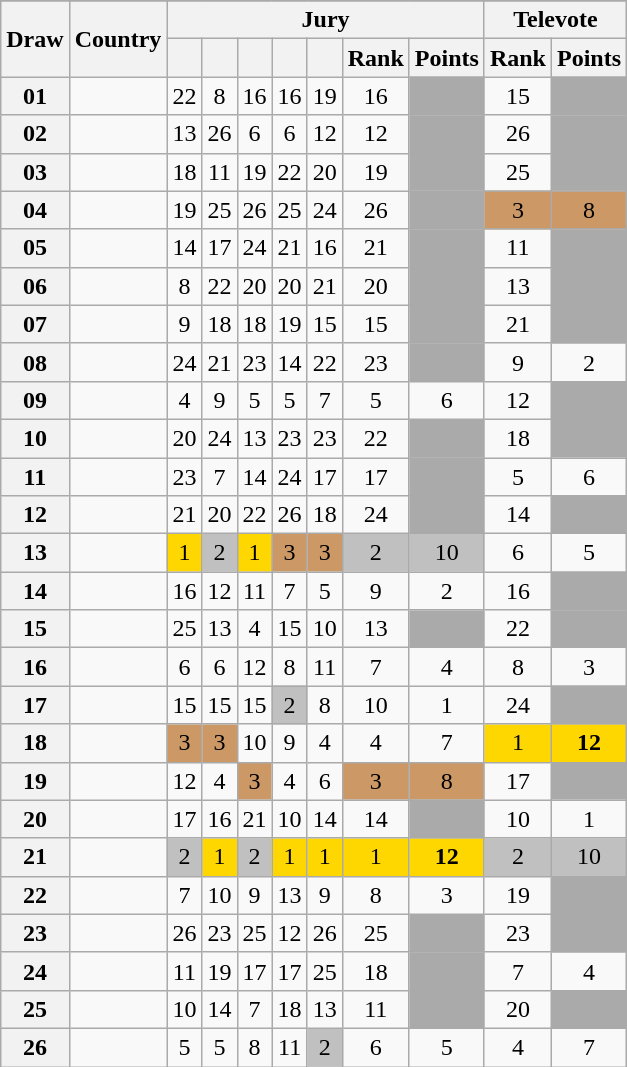<table class="sortable wikitable collapsible plainrowheaders" style="text-align:center;">
<tr>
</tr>
<tr>
<th scope="col" rowspan="2">Draw</th>
<th scope="col" rowspan="2">Country</th>
<th scope="col" colspan="7">Jury</th>
<th scope="col" colspan="2">Televote</th>
</tr>
<tr>
<th scope="col"><small></small></th>
<th scope="col"><small></small></th>
<th scope="col"><small></small></th>
<th scope="col"><small></small></th>
<th scope="col"><small></small></th>
<th scope="col">Rank</th>
<th scope="col">Points</th>
<th scope="col">Rank</th>
<th scope="col">Points</th>
</tr>
<tr>
<th scope="row" style="text-align:center;">01</th>
<td style="text-align:left;"></td>
<td>22</td>
<td>8</td>
<td>16</td>
<td>16</td>
<td>19</td>
<td>16</td>
<td style="background:#AAAAAA;"></td>
<td>15</td>
<td style="background:#AAAAAA;"></td>
</tr>
<tr>
<th scope="row" style="text-align:center;">02</th>
<td style="text-align:left;"></td>
<td>13</td>
<td>26</td>
<td>6</td>
<td>6</td>
<td>12</td>
<td>12</td>
<td style="background:#AAAAAA;"></td>
<td>26</td>
<td style="background:#AAAAAA;"></td>
</tr>
<tr>
<th scope="row" style="text-align:center;">03</th>
<td style="text-align:left;"></td>
<td>18</td>
<td>11</td>
<td>19</td>
<td>22</td>
<td>20</td>
<td>19</td>
<td style="background:#AAAAAA;"></td>
<td>25</td>
<td style="background:#AAAAAA;"></td>
</tr>
<tr>
<th scope="row" style="text-align:center;">04</th>
<td style="text-align:left;"></td>
<td>19</td>
<td>25</td>
<td>26</td>
<td>25</td>
<td>24</td>
<td>26</td>
<td style="background:#AAAAAA;"></td>
<td style="background:#CC9966;">3</td>
<td style="background:#CC9966;">8</td>
</tr>
<tr>
<th scope="row" style="text-align:center;">05</th>
<td style="text-align:left;"></td>
<td>14</td>
<td>17</td>
<td>24</td>
<td>21</td>
<td>16</td>
<td>21</td>
<td style="background:#AAAAAA;"></td>
<td>11</td>
<td style="background:#AAAAAA;"></td>
</tr>
<tr>
<th scope="row" style="text-align:center;">06</th>
<td style="text-align:left;"></td>
<td>8</td>
<td>22</td>
<td>20</td>
<td>20</td>
<td>21</td>
<td>20</td>
<td style="background:#AAAAAA;"></td>
<td>13</td>
<td style="background:#AAAAAA;"></td>
</tr>
<tr>
<th scope="row" style="text-align:center;">07</th>
<td style="text-align:left;"></td>
<td>9</td>
<td>18</td>
<td>18</td>
<td>19</td>
<td>15</td>
<td>15</td>
<td style="background:#AAAAAA;"></td>
<td>21</td>
<td style="background:#AAAAAA;"></td>
</tr>
<tr>
<th scope="row" style="text-align:center;">08</th>
<td style="text-align:left;"></td>
<td>24</td>
<td>21</td>
<td>23</td>
<td>14</td>
<td>22</td>
<td>23</td>
<td style="background:#AAAAAA;"></td>
<td>9</td>
<td>2</td>
</tr>
<tr>
<th scope="row" style="text-align:center;">09</th>
<td style="text-align:left;"></td>
<td>4</td>
<td>9</td>
<td>5</td>
<td>5</td>
<td>7</td>
<td>5</td>
<td>6</td>
<td>12</td>
<td style="background:#AAAAAA;"></td>
</tr>
<tr>
<th scope="row" style="text-align:center;">10</th>
<td style="text-align:left;"></td>
<td>20</td>
<td>24</td>
<td>13</td>
<td>23</td>
<td>23</td>
<td>22</td>
<td style="background:#AAAAAA;"></td>
<td>18</td>
<td style="background:#AAAAAA;"></td>
</tr>
<tr>
<th scope="row" style="text-align:center;">11</th>
<td style="text-align:left;"></td>
<td>23</td>
<td>7</td>
<td>14</td>
<td>24</td>
<td>17</td>
<td>17</td>
<td style="background:#AAAAAA;"></td>
<td>5</td>
<td>6</td>
</tr>
<tr>
<th scope="row" style="text-align:center;">12</th>
<td style="text-align:left;"></td>
<td>21</td>
<td>20</td>
<td>22</td>
<td>26</td>
<td>18</td>
<td>24</td>
<td style="background:#AAAAAA;"></td>
<td>14</td>
<td style="background:#AAAAAA;"></td>
</tr>
<tr>
<th scope="row" style="text-align:center;">13</th>
<td style="text-align:left;"></td>
<td style="background:gold;">1</td>
<td style="background:silver;">2</td>
<td style="background:gold;">1</td>
<td style="background:#CC9966;">3</td>
<td style="background:#CC9966;">3</td>
<td style="background:silver;">2</td>
<td style="background:silver;">10</td>
<td>6</td>
<td>5</td>
</tr>
<tr>
<th scope="row" style="text-align:center;">14</th>
<td style="text-align:left;"></td>
<td>16</td>
<td>12</td>
<td>11</td>
<td>7</td>
<td>5</td>
<td>9</td>
<td>2</td>
<td>16</td>
<td style="background:#AAAAAA;"></td>
</tr>
<tr>
<th scope="row" style="text-align:center;">15</th>
<td style="text-align:left;"></td>
<td>25</td>
<td>13</td>
<td>4</td>
<td>15</td>
<td>10</td>
<td>13</td>
<td style="background:#AAAAAA;"></td>
<td>22</td>
<td style="background:#AAAAAA;"></td>
</tr>
<tr>
<th scope="row" style="text-align:center;">16</th>
<td style="text-align:left;"></td>
<td>6</td>
<td>6</td>
<td>12</td>
<td>8</td>
<td>11</td>
<td>7</td>
<td>4</td>
<td>8</td>
<td>3</td>
</tr>
<tr>
<th scope="row" style="text-align:center;">17</th>
<td style="text-align:left;"></td>
<td>15</td>
<td>15</td>
<td>15</td>
<td style="background:silver;">2</td>
<td>8</td>
<td>10</td>
<td>1</td>
<td>24</td>
<td style="background:#AAAAAA;"></td>
</tr>
<tr>
<th scope="row" style="text-align:center;">18</th>
<td style="text-align:left;"></td>
<td style="background:#CC9966;">3</td>
<td style="background:#CC9966;">3</td>
<td>10</td>
<td>9</td>
<td>4</td>
<td>4</td>
<td>7</td>
<td style="background:gold;">1</td>
<td style="background:gold;"><strong>12</strong></td>
</tr>
<tr>
<th scope="row" style="text-align:center;">19</th>
<td style="text-align:left;"></td>
<td>12</td>
<td>4</td>
<td style="background:#CC9966;">3</td>
<td>4</td>
<td>6</td>
<td style="background:#CC9966;">3</td>
<td style="background:#CC9966;">8</td>
<td>17</td>
<td style="background:#AAAAAA;"></td>
</tr>
<tr>
<th scope="row" style="text-align:center;">20</th>
<td style="text-align:left;"></td>
<td>17</td>
<td>16</td>
<td>21</td>
<td>10</td>
<td>14</td>
<td>14</td>
<td style="background:#AAAAAA;"></td>
<td>10</td>
<td>1</td>
</tr>
<tr>
<th scope="row" style="text-align:center;">21</th>
<td style="text-align:left;"></td>
<td style="background:silver;">2</td>
<td style="background:gold;">1</td>
<td style="background:silver;">2</td>
<td style="background:gold;">1</td>
<td style="background:gold;">1</td>
<td style="background:gold;">1</td>
<td style="background:gold;"><strong>12</strong></td>
<td style="background:silver;">2</td>
<td style="background:silver;">10</td>
</tr>
<tr>
<th scope="row" style="text-align:center;">22</th>
<td style="text-align:left;"></td>
<td>7</td>
<td>10</td>
<td>9</td>
<td>13</td>
<td>9</td>
<td>8</td>
<td>3</td>
<td>19</td>
<td style="background:#AAAAAA;"></td>
</tr>
<tr>
<th scope="row" style="text-align:center;">23</th>
<td style="text-align:left;"></td>
<td>26</td>
<td>23</td>
<td>25</td>
<td>12</td>
<td>26</td>
<td>25</td>
<td style="background:#AAAAAA;"></td>
<td>23</td>
<td style="background:#AAAAAA;"></td>
</tr>
<tr>
<th scope="row" style="text-align:center;">24</th>
<td style="text-align:left;"></td>
<td>11</td>
<td>19</td>
<td>17</td>
<td>17</td>
<td>25</td>
<td>18</td>
<td style="background:#AAAAAA;"></td>
<td>7</td>
<td>4</td>
</tr>
<tr>
<th scope="row" style="text-align:center;">25</th>
<td style="text-align:left;"></td>
<td>10</td>
<td>14</td>
<td>7</td>
<td>18</td>
<td>13</td>
<td>11</td>
<td style="background:#AAAAAA;"></td>
<td>20</td>
<td style="background:#AAAAAA;"></td>
</tr>
<tr>
<th scope="row" style="text-align:center;">26</th>
<td style="text-align:left;"></td>
<td>5</td>
<td>5</td>
<td>8</td>
<td>11</td>
<td style="background:silver;">2</td>
<td>6</td>
<td>5</td>
<td>4</td>
<td>7</td>
</tr>
</table>
